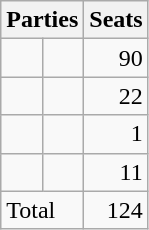<table class="wikitable" style="text-align:left;">
<tr>
<th colspan="2" style="text-align:left;">Parties</th>
<th>Seats</th>
</tr>
<tr>
<td></td>
<td></td>
<td style="text-align:right;">90</td>
</tr>
<tr>
<td></td>
<td></td>
<td style="text-align:right;">22</td>
</tr>
<tr>
<td></td>
<td></td>
<td style="text-align:right;">1</td>
</tr>
<tr>
<td></td>
<td></td>
<td style="text-align:right;">11</td>
</tr>
<tr>
<td colspan="2" style="text-align:left;">Total</td>
<td style="text-align:right;">124</td>
</tr>
</table>
